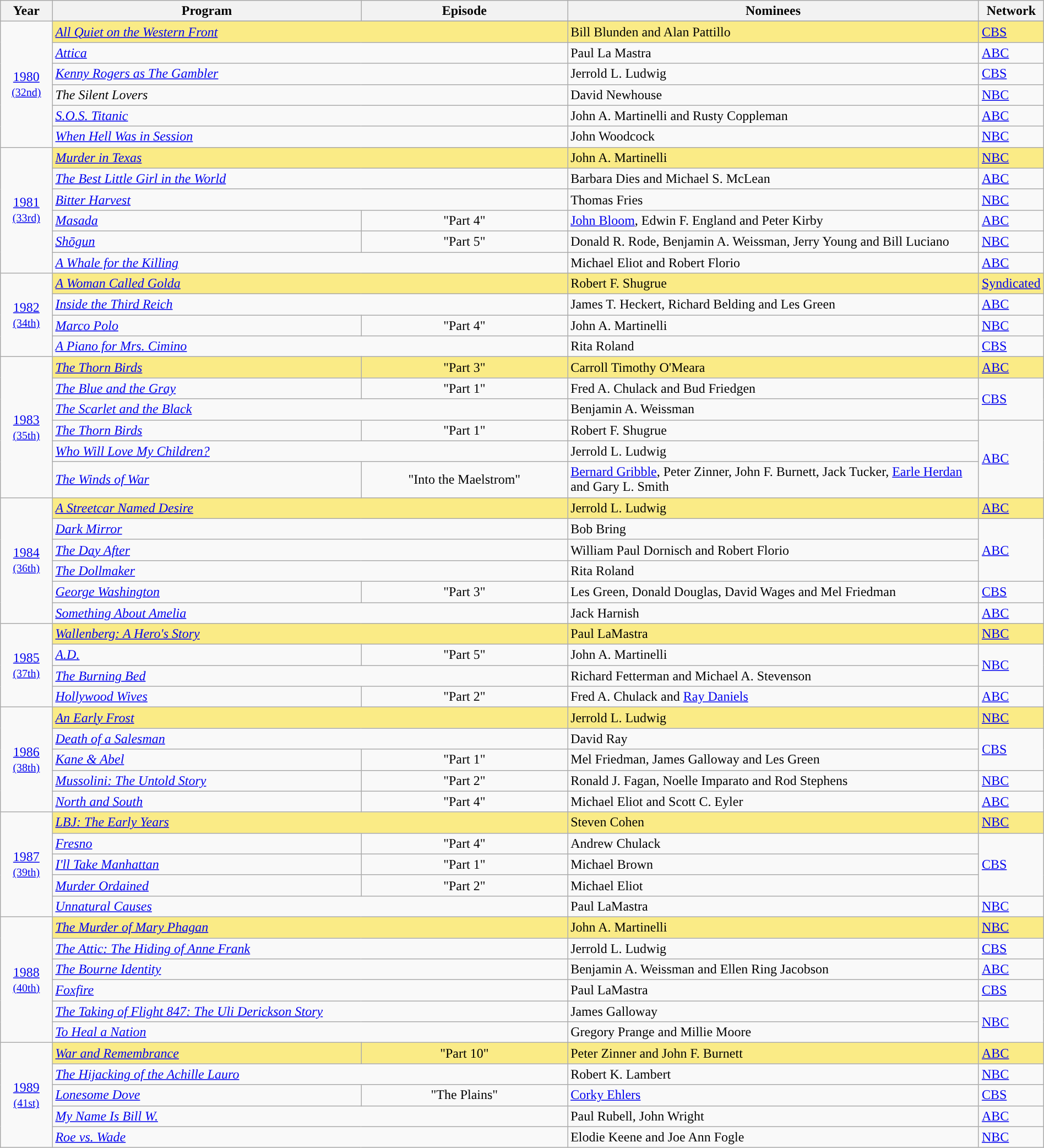<table class="wikitable" style="width:100%">
<tr>
<th width="5%">Year</th>
<th width="30%">Program</th>
<th width="20%">Episode</th>
<th width="40%">Nominees</th>
<th width="5%">Network</th>
</tr>
<tr>
<td rowspan="7" style="text-align:center;"><a href='#'>1980</a><br><small><a href='#'>(32nd)</a></small><br></td>
</tr>
<tr style="background:#FAEB86;">
<td colspan=2><em><a href='#'>All Quiet on the Western Front</a></em></td>
<td>Bill Blunden and Alan Pattillo</td>
<td><a href='#'>CBS</a></td>
</tr>
<tr>
<td colspan=2><em><a href='#'>Attica</a></em></td>
<td>Paul La Mastra</td>
<td><a href='#'>ABC</a></td>
</tr>
<tr>
<td colspan=2><em><a href='#'>Kenny Rogers as The Gambler</a></em></td>
<td>Jerrold L. Ludwig</td>
<td><a href='#'>CBS</a></td>
</tr>
<tr>
<td colspan=2><em>The Silent Lovers</em></td>
<td>David Newhouse</td>
<td><a href='#'>NBC</a></td>
</tr>
<tr>
<td colspan=2><em><a href='#'>S.O.S. Titanic</a></em></td>
<td>John A. Martinelli and Rusty Coppleman</td>
<td><a href='#'>ABC</a></td>
</tr>
<tr>
<td colspan=2><em><a href='#'>When Hell Was in Session</a></em></td>
<td>John Woodcock</td>
<td><a href='#'>NBC</a></td>
</tr>
<tr>
<td rowspan="6" style="text-align:center;"><a href='#'>1981</a><br><small><a href='#'>(33rd)</a></small><br></td>
<td style="background:#FAEB86;" colspan=2><em><a href='#'>Murder in Texas</a></em></td>
<td style="background:#FAEB86;">John A. Martinelli</td>
<td style="background:#FAEB86;"><a href='#'>NBC</a></td>
</tr>
<tr>
<td colspan=2><em><a href='#'>The Best Little Girl in the World</a></em></td>
<td>Barbara Dies and Michael S. McLean</td>
<td><a href='#'>ABC</a></td>
</tr>
<tr>
<td colspan=2><em><a href='#'>Bitter Harvest</a></em></td>
<td>Thomas Fries</td>
<td><a href='#'>NBC</a></td>
</tr>
<tr>
<td><em><a href='#'>Masada</a></em></td>
<td align=center>"Part 4"</td>
<td><a href='#'>John Bloom</a>, Edwin F. England and Peter Kirby</td>
<td><a href='#'>ABC</a></td>
</tr>
<tr>
<td><em><a href='#'>Shōgun</a></em></td>
<td align=center>"Part 5"</td>
<td>Donald R. Rode, Benjamin A. Weissman, Jerry Young and Bill Luciano</td>
<td><a href='#'>NBC</a></td>
</tr>
<tr>
<td colspan=2><em><a href='#'>A Whale for the Killing</a></em></td>
<td>Michael Eliot and Robert Florio</td>
<td><a href='#'>ABC</a></td>
</tr>
<tr>
<td rowspan="4" style="text-align:center;"><a href='#'>1982</a><br><small><a href='#'>(34th)</a></small><br></td>
<td style="background:#FAEB86;" colspan=2><em><a href='#'>A Woman Called Golda</a></em></td>
<td style="background:#FAEB86;">Robert F. Shugrue</td>
<td style="background:#FAEB86;"><a href='#'>Syndicated</a></td>
</tr>
<tr>
<td colspan=2><em><a href='#'>Inside the Third Reich</a></em></td>
<td>James T. Heckert, Richard Belding and Les Green</td>
<td><a href='#'>ABC</a></td>
</tr>
<tr>
<td><em><a href='#'>Marco Polo</a></em></td>
<td align=center>"Part 4"</td>
<td>John A. Martinelli</td>
<td><a href='#'>NBC</a></td>
</tr>
<tr>
<td colspan=2><em><a href='#'>A Piano for Mrs. Cimino</a></em></td>
<td>Rita Roland</td>
<td><a href='#'>CBS</a></td>
</tr>
<tr>
<td rowspan="6" style="text-align:center;"><a href='#'>1983</a><br><small><a href='#'>(35th)</a></small><br></td>
<td style="background:#FAEB86;"><em><a href='#'>The Thorn Birds</a></em></td>
<td style="background:#FAEB86;" align=center>"Part 3"</td>
<td style="background:#FAEB86;">Carroll Timothy O'Meara</td>
<td style="background:#FAEB86;"><a href='#'>ABC</a></td>
</tr>
<tr>
<td><em><a href='#'>The Blue and the Gray</a></em></td>
<td align=center>"Part 1"</td>
<td>Fred A. Chulack and Bud Friedgen</td>
<td rowspan=2><a href='#'>CBS</a></td>
</tr>
<tr>
<td colspan=2><em><a href='#'>The Scarlet and the Black</a></em></td>
<td>Benjamin A. Weissman</td>
</tr>
<tr>
<td><em><a href='#'>The Thorn Birds</a></em></td>
<td align=center>"Part 1"</td>
<td>Robert F. Shugrue</td>
<td rowspan=3><a href='#'>ABC</a></td>
</tr>
<tr>
<td colspan=2><em><a href='#'>Who Will Love My Children?</a></em></td>
<td>Jerrold L. Ludwig</td>
</tr>
<tr>
<td><em><a href='#'>The Winds of War</a></em></td>
<td align=center>"Into the Maelstrom"</td>
<td><a href='#'>Bernard Gribble</a>, Peter Zinner, John F. Burnett, Jack Tucker, <a href='#'>Earle Herdan</a> and Gary L. Smith</td>
</tr>
<tr>
<td rowspan="6" style="text-align:center;"><a href='#'>1984</a><br><small><a href='#'>(36th)</a></small><br></td>
<td style="background:#FAEB86;" colspan=2><em><a href='#'>A Streetcar Named Desire</a></em></td>
<td style="background:#FAEB86;">Jerrold L. Ludwig</td>
<td style="background:#FAEB86;"><a href='#'>ABC</a></td>
</tr>
<tr>
<td colspan=2><em><a href='#'>Dark Mirror</a></em></td>
<td>Bob Bring</td>
<td rowspan=3><a href='#'>ABC</a></td>
</tr>
<tr>
<td colspan=2><em><a href='#'>The Day After</a></em></td>
<td>William Paul Dornisch and Robert Florio</td>
</tr>
<tr>
<td colspan=2><em><a href='#'>The Dollmaker</a></em></td>
<td>Rita Roland</td>
</tr>
<tr>
<td><em><a href='#'>George Washington</a></em></td>
<td align=center>"Part 3"</td>
<td>Les Green, Donald Douglas,  David Wages and Mel Friedman</td>
<td><a href='#'>CBS</a></td>
</tr>
<tr>
<td colspan=2><em><a href='#'>Something About Amelia</a></em></td>
<td>Jack Harnish</td>
<td><a href='#'>ABC</a></td>
</tr>
<tr>
<td rowspan="4" style="text-align:center;"><a href='#'>1985</a><br><small><a href='#'>(37th)</a></small><br></td>
<td style="background:#FAEB86;" colspan=2><em><a href='#'>Wallenberg: A Hero's Story</a></em></td>
<td style="background:#FAEB86;">Paul LaMastra</td>
<td style="background:#FAEB86;"><a href='#'>NBC</a></td>
</tr>
<tr>
<td><em><a href='#'>A.D.</a></em></td>
<td align=center>"Part 5"</td>
<td>John A. Martinelli</td>
<td rowspan=2><a href='#'>NBC</a></td>
</tr>
<tr>
<td colspan=2><em><a href='#'>The Burning Bed</a></em></td>
<td>Richard Fetterman and Michael A. Stevenson</td>
</tr>
<tr>
<td><em><a href='#'>Hollywood Wives</a></em></td>
<td align=center>"Part 2"</td>
<td>Fred A. Chulack and <a href='#'>Ray Daniels</a></td>
<td><a href='#'>ABC</a></td>
</tr>
<tr>
<td rowspan="5" style="text-align:center;"><a href='#'>1986</a><br><small><a href='#'>(38th)</a></small><br></td>
<td style="background:#FAEB86;"  colspan=2><em><a href='#'>An Early Frost</a></em></td>
<td style="background:#FAEB86;">Jerrold L. Ludwig</td>
<td style="background:#FAEB86;"><a href='#'>NBC</a></td>
</tr>
<tr>
<td colspan=2><em><a href='#'>Death of a Salesman</a></em></td>
<td>David Ray</td>
<td rowspan=2><a href='#'>CBS</a></td>
</tr>
<tr>
<td><em><a href='#'>Kane & Abel</a></em></td>
<td align=center>"Part 1"</td>
<td>Mel Friedman, James Galloway and Les Green</td>
</tr>
<tr>
<td><em><a href='#'>Mussolini: The Untold Story</a></em></td>
<td align=center>"Part 2"</td>
<td>Ronald J. Fagan, Noelle Imparato and Rod Stephens</td>
<td><a href='#'>NBC</a></td>
</tr>
<tr>
<td><em><a href='#'>North and South</a></em></td>
<td align=center>"Part 4"</td>
<td>Michael Eliot and Scott C. Eyler</td>
<td><a href='#'>ABC</a></td>
</tr>
<tr>
<td rowspan="5" style="text-align:center;"><a href='#'>1987</a><br><small><a href='#'>(39th)</a></small><br></td>
<td style="background:#FAEB86;"  colspan=2><em><a href='#'>LBJ: The Early Years</a></em></td>
<td style="background:#FAEB86;">Steven Cohen</td>
<td style="background:#FAEB86;"><a href='#'>NBC</a></td>
</tr>
<tr>
<td><em><a href='#'>Fresno</a></em></td>
<td align=center>"Part 4"</td>
<td>Andrew Chulack</td>
<td rowspan=3><a href='#'>CBS</a></td>
</tr>
<tr>
<td><em><a href='#'>I'll Take Manhattan</a></em></td>
<td align=center>"Part 1"</td>
<td>Michael Brown</td>
</tr>
<tr>
<td><em><a href='#'>Murder Ordained</a></em></td>
<td align=center>"Part 2"</td>
<td>Michael Eliot</td>
</tr>
<tr>
<td colspan=2><em><a href='#'>Unnatural Causes</a></em></td>
<td>Paul LaMastra</td>
<td><a href='#'>NBC</a></td>
</tr>
<tr>
<td rowspan="6" style="text-align:center;"><a href='#'>1988</a><br><small><a href='#'>(40th)</a></small><br></td>
<td style="background:#FAEB86;"  colspan=2><em><a href='#'>The Murder of Mary Phagan</a></em></td>
<td style="background:#FAEB86;">John A. Martinelli</td>
<td style="background:#FAEB86;"><a href='#'>NBC</a></td>
</tr>
<tr>
<td colspan=2><em><a href='#'>The Attic: The Hiding of Anne Frank</a></em></td>
<td>Jerrold L. Ludwig</td>
<td><a href='#'>CBS</a></td>
</tr>
<tr>
<td colspan=2><em><a href='#'>The Bourne Identity</a></em></td>
<td>Benjamin A. Weissman and Ellen Ring Jacobson</td>
<td><a href='#'>ABC</a></td>
</tr>
<tr>
<td colspan=2><em><a href='#'>Foxfire</a></em></td>
<td>Paul LaMastra</td>
<td><a href='#'>CBS</a></td>
</tr>
<tr>
<td colspan=2><em><a href='#'>The Taking of Flight 847: The Uli Derickson Story</a></em></td>
<td>James Galloway</td>
<td rowspan=2><a href='#'>NBC</a></td>
</tr>
<tr>
<td colspan=2><em><a href='#'>To Heal a Nation</a></em></td>
<td>Gregory Prange and Millie Moore</td>
</tr>
<tr>
<td rowspan="5" style="text-align:center;"><a href='#'>1989</a><br><small><a href='#'>(41st)</a></small><br></td>
<td style="background:#FAEB86;"><em><a href='#'>War and Remembrance</a></em></td>
<td style="background:#FAEB86;" align=center>"Part 10"</td>
<td style="background:#FAEB86;">Peter Zinner and John F. Burnett</td>
<td style="background:#FAEB86;"><a href='#'>ABC</a></td>
</tr>
<tr>
<td colspan=2><em><a href='#'>The Hijacking of the Achille Lauro</a></em></td>
<td>Robert K. Lambert</td>
<td><a href='#'>NBC</a></td>
</tr>
<tr>
<td><em><a href='#'>Lonesome Dove</a></em></td>
<td align=center>"The Plains"</td>
<td><a href='#'>Corky Ehlers</a></td>
<td><a href='#'>CBS</a></td>
</tr>
<tr>
<td colspan=2><em><a href='#'>My Name Is Bill W.</a></em></td>
<td>Paul Rubell,  John Wright</td>
<td><a href='#'>ABC</a></td>
</tr>
<tr>
<td colspan=2><em><a href='#'>Roe vs. Wade</a></em></td>
<td>Elodie Keene and Joe Ann Fogle</td>
<td><a href='#'>NBC</a></td>
</tr>
</table>
